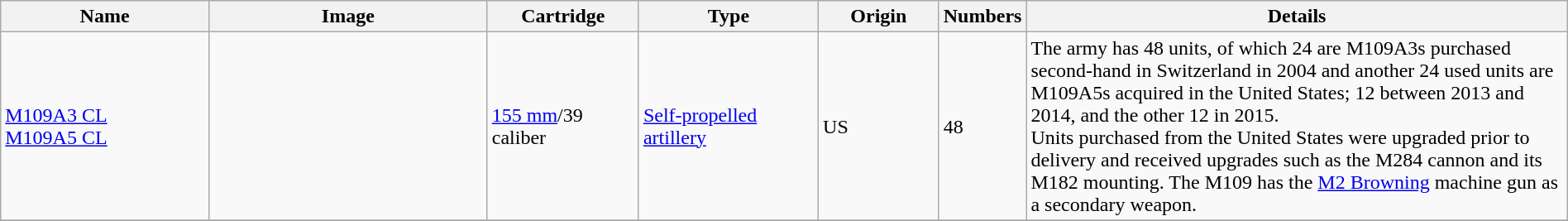<table class="wikitable" border="0" style="width:100%">
<tr>
<th style="text-align: center; width:14%;">Name</th>
<th style="text-align: center; width:19%;">Image</th>
<th style="text-align: center; width:10%;">Cartridge</th>
<th style="text-align: center; width:12%;">Type</th>
<th style="text-align: center; width:8%;">Origin</th>
<th><strong>Numbers</strong></th>
<th style="text-align: center; width:37%;">Details</th>
</tr>
<tr>
<td><a href='#'>M109A3 CL</a><br><a href='#'>M109A5 CL</a></td>
<td></td>
<td><a href='#'>155 mm</a>/39 caliber</td>
<td><a href='#'>Self-propelled artillery</a></td>
<td> US</td>
<td>48</td>
<td>The army has 48 units, of which 24 are M109A3s purchased second-hand in Switzerland in 2004 and another 24 used units are M109A5s acquired in the United States; 12 between 2013 and 2014, and the other 12 in 2015.<br>Units purchased from the United States were upgraded prior to delivery and received upgrades such as the M284 cannon and its M182 mounting. The M109 has the <a href='#'>M2 Browning</a> machine gun as a secondary weapon.</td>
</tr>
<tr>
</tr>
</table>
